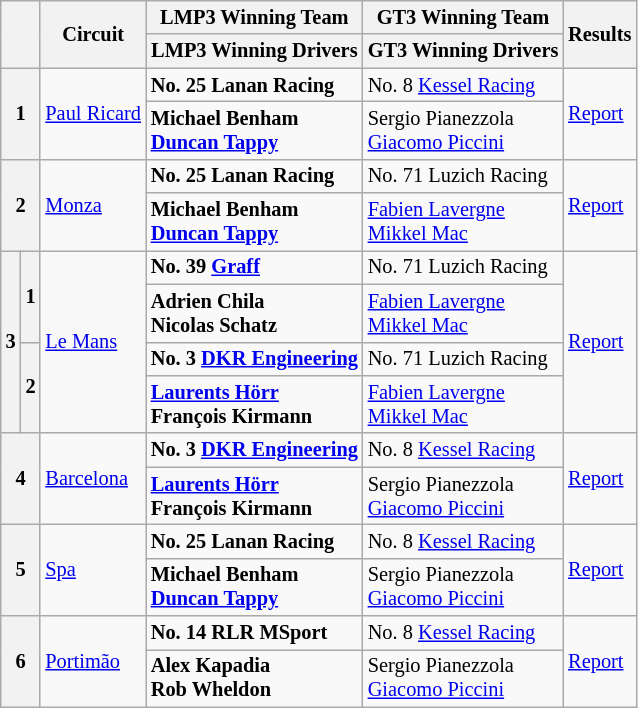<table class="wikitable" style="font-size: 85%;">
<tr>
<th rowspan=2 colspan=2></th>
<th rowspan=2>Circuit</th>
<th>LMP3 Winning Team</th>
<th>GT3 Winning  Team</th>
<th rowspan=2>Results</th>
</tr>
<tr>
<th>LMP3 Winning Drivers</th>
<th>GT3 Winning Drivers</th>
</tr>
<tr>
<th rowspan=2 colspan=2>1</th>
<td rowspan=2> <a href='#'>Paul Ricard</a></td>
<td><strong> No. 25 Lanan Racing</strong></td>
<td> No. 8 <a href='#'>Kessel Racing</a></td>
<td rowspan=2><a href='#'>Report</a></td>
</tr>
<tr>
<td><strong> Michael Benham<br> <a href='#'>Duncan Tappy</a></strong></td>
<td> Sergio Pianezzola<br> <a href='#'>Giacomo Piccini</a></td>
</tr>
<tr>
<th rowspan=2 colspan=2>2</th>
<td rowspan=2> <a href='#'>Monza</a></td>
<td><strong> No. 25 Lanan Racing</strong></td>
<td> No. 71 Luzich Racing</td>
<td rowspan=2><a href='#'>Report</a></td>
</tr>
<tr>
<td><strong> Michael Benham<br> <a href='#'>Duncan Tappy</a></strong></td>
<td> <a href='#'>Fabien Lavergne</a><br> <a href='#'>Mikkel Mac</a></td>
</tr>
<tr>
<th rowspan=4>3</th>
<th rowspan=2>1</th>
<td rowspan=4> <a href='#'>Le Mans</a></td>
<td><strong> No. 39 <a href='#'>Graff</a></strong></td>
<td> No. 71 Luzich Racing</td>
<td rowspan=4><a href='#'>Report</a></td>
</tr>
<tr>
<td><strong> Adrien Chila<br> Nicolas Schatz</strong></td>
<td> <a href='#'>Fabien Lavergne</a><br> <a href='#'>Mikkel Mac</a></td>
</tr>
<tr>
<th rowspan=2>2</th>
<td><strong> No. 3 <a href='#'>DKR Engineering</a></strong></td>
<td> No. 71 Luzich Racing</td>
</tr>
<tr>
<td><strong> <a href='#'>Laurents Hörr</a><br> François Kirmann</strong></td>
<td> <a href='#'>Fabien Lavergne</a><br> <a href='#'>Mikkel Mac</a></td>
</tr>
<tr>
<th rowspan=2 colspan=2>4</th>
<td rowspan=2> <a href='#'>Barcelona</a></td>
<td><strong> No. 3 <a href='#'>DKR Engineering</a></strong></td>
<td> No. 8 <a href='#'>Kessel Racing</a></td>
<td rowspan=2><a href='#'>Report</a></td>
</tr>
<tr>
<td><strong> <a href='#'>Laurents Hörr</a><br> François Kirmann</strong></td>
<td> Sergio Pianezzola<br> <a href='#'>Giacomo Piccini</a></td>
</tr>
<tr>
<th rowspan=2 colspan=2>5</th>
<td rowspan=2> <a href='#'>Spa</a></td>
<td><strong> No. 25 Lanan Racing</strong></td>
<td> No. 8 <a href='#'>Kessel Racing</a></td>
<td rowspan=2><a href='#'>Report</a></td>
</tr>
<tr>
<td><strong> Michael Benham<br> <a href='#'>Duncan Tappy</a></strong></td>
<td> Sergio Pianezzola<br> <a href='#'>Giacomo Piccini</a></td>
</tr>
<tr>
<th rowspan=2 colspan=2>6</th>
<td rowspan=2> <a href='#'>Portimão</a></td>
<td><strong> No. 14 RLR MSport</strong></td>
<td> No. 8 <a href='#'>Kessel Racing</a></td>
<td rowspan=2><a href='#'>Report</a></td>
</tr>
<tr>
<td><strong> Alex Kapadia<br> Rob Wheldon</strong></td>
<td> Sergio Pianezzola<br> <a href='#'>Giacomo Piccini</a></td>
</tr>
</table>
